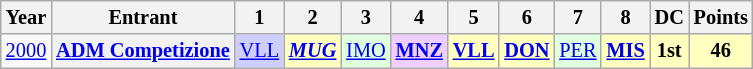<table class="wikitable" style="text-align:center; font-size:85%">
<tr>
<th>Year</th>
<th>Entrant</th>
<th>1</th>
<th>2</th>
<th>3</th>
<th>4</th>
<th>5</th>
<th>6</th>
<th>7</th>
<th>8</th>
<th>DC</th>
<th>Points</th>
</tr>
<tr>
<td><a href='#'>2000</a></td>
<th nowrap><a href='#'>ADM Competizione</a></th>
<td style="background:#CFCFFF;"><a href='#'>VLL</a><br></td>
<td style="background:#FFFFBF;"><strong><em><a href='#'>MUG</a></em></strong><br></td>
<td style="background:#DFFFDF;"><a href='#'>IMO</a><br></td>
<td style="background:#EFCFFF;"><strong><a href='#'>MNZ</a></strong><br></td>
<td style="background:#FFFFBF;"><strong><a href='#'>VLL</a></strong><br></td>
<td style="background:#FFFFBF;"><strong><a href='#'>DON</a></strong><br></td>
<td style="background:#DFFFDF;"><a href='#'>PER</a><br></td>
<td style="background:#FFFFBF;"><strong><a href='#'>MIS</a></strong><br></td>
<td style="background:#FFFFBF;"><strong>1st</strong></td>
<td style="background:#FFFFBF;"><strong>46</strong></td>
</tr>
</table>
